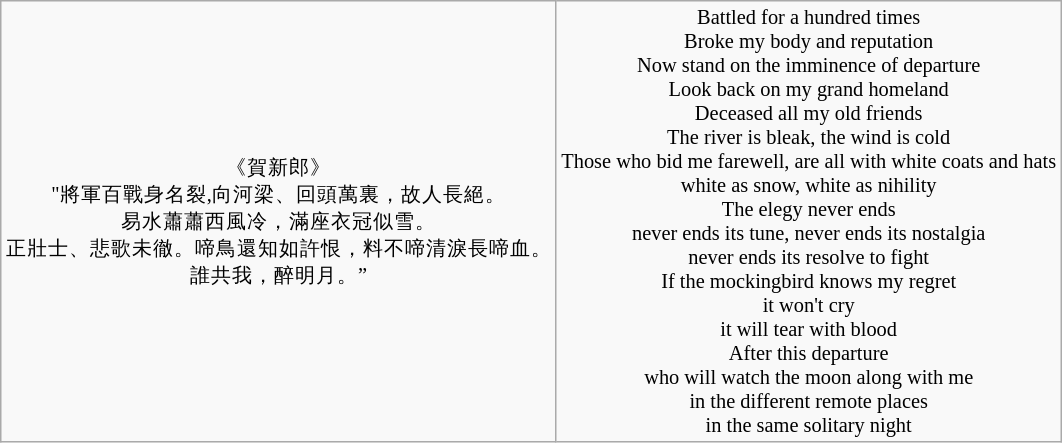<table class="wikitable" style="font-size: 85%; border: gray solid 1px; border-collapse: collapse; text-align: center;" cellspacing="4" cellpadding="4" border="1">
<tr>
<td>《賀新郎》<br>"將軍百戰身名裂,向河梁、回頭萬裏，故人長絕。<br>易水蕭蕭西風冷，滿座衣冠似雪。<br>正壯士、悲歌未徹。啼鳥還知如許恨，料不啼清淚長啼血。<br>誰共我，醉明月。”</td>
<td>Battled for a hundred times<br>Broke my body and reputation<br>Now stand on the imminence of departure<br>Look back on my grand homeland<br>Deceased all my old friends<br>The river is bleak, the wind is cold<br>Those who bid me farewell, are all with white coats and hats<br>white as snow, white as nihility<br>The elegy never ends<br>never ends its tune, never ends its nostalgia<br>never ends its resolve to fight<br>If the mockingbird knows my regret<br>it won't cry<br>it will tear with blood<br>After this departure<br>who will watch the moon along with me<br>in the different remote places<br>in the same solitary night</td>
</tr>
</table>
